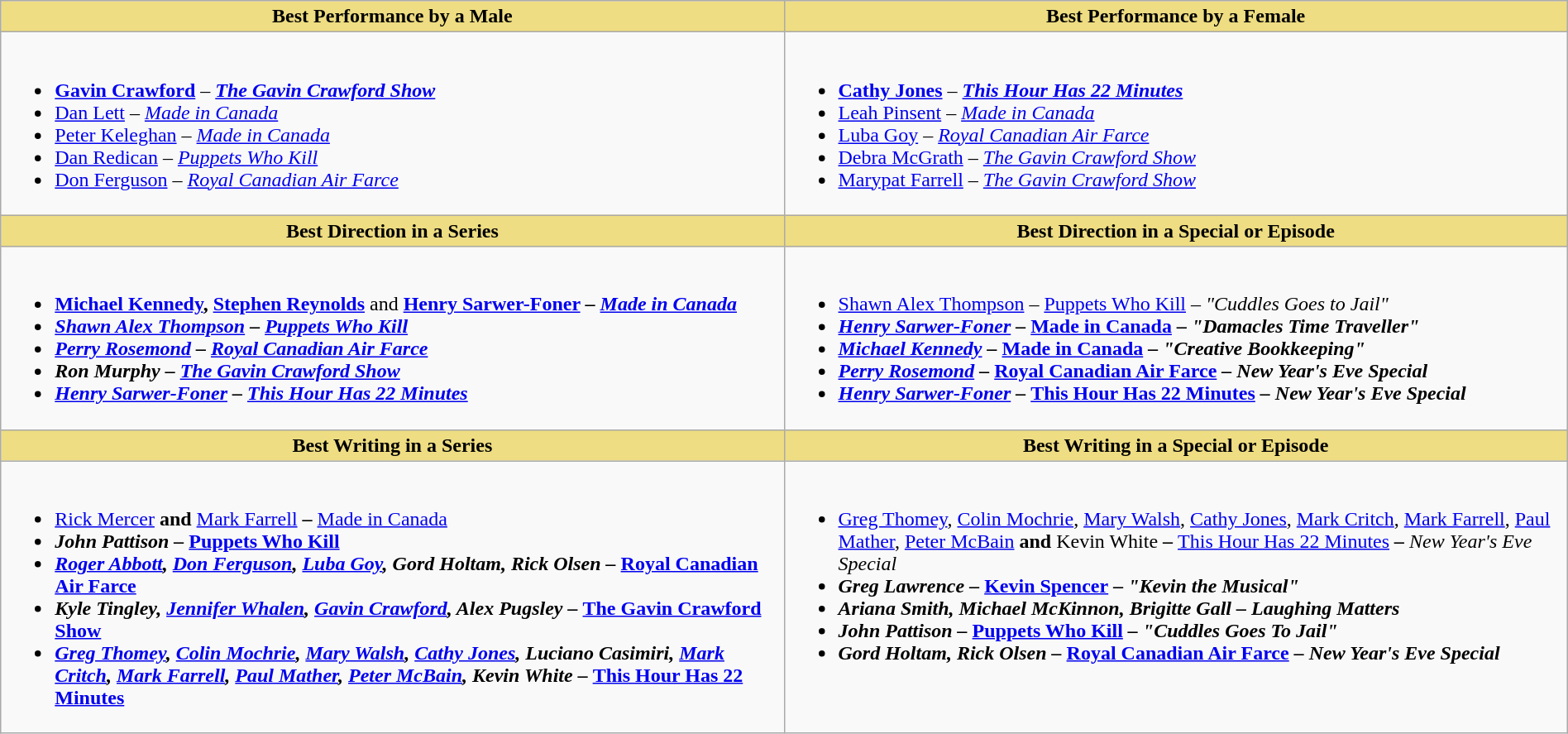<table class="wikitable" style="width:100%;">
<tr>
<th style="background:#EEDD82; width:50%">Best Performance by a Male</th>
<th style="background:#EEDD82; width:50%">Best Performance by a Female</th>
</tr>
<tr>
<td valign="top"><br><ul><li> <strong><a href='#'>Gavin Crawford</a></strong> – <strong><em><a href='#'>The Gavin&nbsp;Crawford Show</a></em></strong></li><li><a href='#'>Dan Lett</a> – <em><a href='#'>Made in Canada</a></em></li><li><a href='#'>Peter Keleghan</a> – <em><a href='#'>Made in Canada</a></em></li><li><a href='#'>Dan Redican</a> – <em><a href='#'>Puppets Who Kill</a></em></li><li><a href='#'>Don Ferguson</a> – <em><a href='#'>Royal Canadian Air Farce</a></em></li></ul></td>
<td valign="top"><br><ul><li> <strong><a href='#'>Cathy Jones</a></strong> – <strong><em><a href='#'>This Hour Has 22 Minutes</a></em></strong></li><li><a href='#'>Leah Pinsent</a> – <em><a href='#'>Made in Canada</a></em></li><li><a href='#'>Luba Goy</a> – <em><a href='#'>Royal Canadian Air Farce</a></em></li><li><a href='#'>Debra McGrath</a> – <em><a href='#'>The Gavin&nbsp;Crawford Show</a></em></li><li><a href='#'>Marypat Farrell</a> – <em><a href='#'>The Gavin&nbsp;Crawford Show</a></em></li></ul></td>
</tr>
<tr>
<th style="background:#EEDD82; width:50%">Best Direction in a Series</th>
<th style="background:#EEDD82; width:50%">Best Direction in a Special or Episode</th>
</tr>
<tr>
<td valign="top"><br><ul><li> <strong><a href='#'>Michael Kennedy</a>, <a href='#'>Stephen Reynolds</a></strong> and <strong><a href='#'>Henry Sarwer-Foner</a> – <em><a href='#'>Made in Canada</a><strong><em></li><li><a href='#'>Shawn Alex Thompson</a> – </em><a href='#'>Puppets Who Kill</a><em></li><li><a href='#'>Perry Rosemond</a> – </em><a href='#'>Royal Canadian Air Farce</a><em></li><li>Ron Murphy – </em><a href='#'>The Gavin&nbsp;Crawford Show</a><em></li><li><a href='#'>Henry Sarwer-Foner</a> – </em><a href='#'>This Hour Has 22 Minutes</a><em></li></ul></td>
<td valign="top"><br><ul><li> </strong><a href='#'>Shawn Alex Thompson</a> – </em><a href='#'>Puppets Who Kill</a><em> – "Cuddles Goes to Jail"<strong></li><li><a href='#'>Henry Sarwer-Foner</a> – </em><a href='#'>Made in Canada</a><em> – "Damacles Time Traveller"</li><li><a href='#'>Michael Kennedy</a> – </em><a href='#'>Made in Canada</a><em> – "Creative Bookkeeping"</li><li><a href='#'>Perry Rosemond</a> – </em><a href='#'>Royal Canadian Air Farce</a><em> – New Year's Eve Special</li><li><a href='#'>Henry Sarwer-Foner</a> – </em><a href='#'>This Hour Has 22 Minutes</a><em> – New Year's Eve Special</li></ul></td>
</tr>
<tr>
<th style="background:#EEDD82; width:50%">Best Writing in a Series</th>
<th style="background:#EEDD82; width:50%">Best Writing in a Special or Episode</th>
</tr>
<tr>
<td valign="top"><br><ul><li> </strong><a href='#'>Rick Mercer</a><strong> and </strong><a href='#'>Mark Farrell</a><strong> – </em></strong><a href='#'>Made in Canada</a><strong><em></li><li>John Pattison – </em><a href='#'>Puppets Who Kill</a><em></li><li><a href='#'>Roger Abbott</a>, <a href='#'>Don Ferguson</a>, <a href='#'>Luba Goy</a>, Gord Holtam, Rick Olsen – </em><a href='#'>Royal Canadian Air Farce</a><em></li><li>Kyle Tingley, <a href='#'>Jennifer Whalen</a>, <a href='#'>Gavin Crawford</a>, Alex Pugsley – </em><a href='#'>The Gavin&nbsp;Crawford Show</a><em></li><li><a href='#'>Greg Thomey</a>, <a href='#'>Colin Mochrie</a>, <a href='#'>Mary Walsh</a>, <a href='#'>Cathy Jones</a>, Luciano Casimiri, <a href='#'>Mark Critch</a>, <a href='#'>Mark Farrell</a>, <a href='#'>Paul Mather</a>, <a href='#'>Peter McBain</a>, Kevin White – </em><a href='#'>This Hour Has 22 Minutes</a><em></li></ul></td>
<td valign="top"><br><ul><li> </strong><a href='#'>Greg Thomey</a>, <a href='#'>Colin Mochrie</a>, <a href='#'>Mary Walsh</a>, <a href='#'>Cathy Jones</a>, <a href='#'>Mark Critch</a>, <a href='#'>Mark Farrell</a>, <a href='#'>Paul Mather</a>, <a href='#'>Peter McBain</a><strong> and </strong>Kevin White<strong> – </em></strong><a href='#'>This Hour Has 22 Minutes</a><strong><em> – </strong>New Year's Eve Special<strong></li><li>Greg Lawrence – </em><a href='#'>Kevin Spencer</a><em> – "Kevin the Musical"</li><li>Ariana Smith, Michael McKinnon, Brigitte Gall – Laughing Matters</li><li>John Pattison – </em><a href='#'>Puppets Who Kill</a><em> – "Cuddles Goes To Jail"</li><li>Gord Holtam, Rick Olsen – </em><a href='#'>Royal Canadian Air Farce</a><em> – New Year's Eve Special</li></ul></td>
</tr>
</table>
